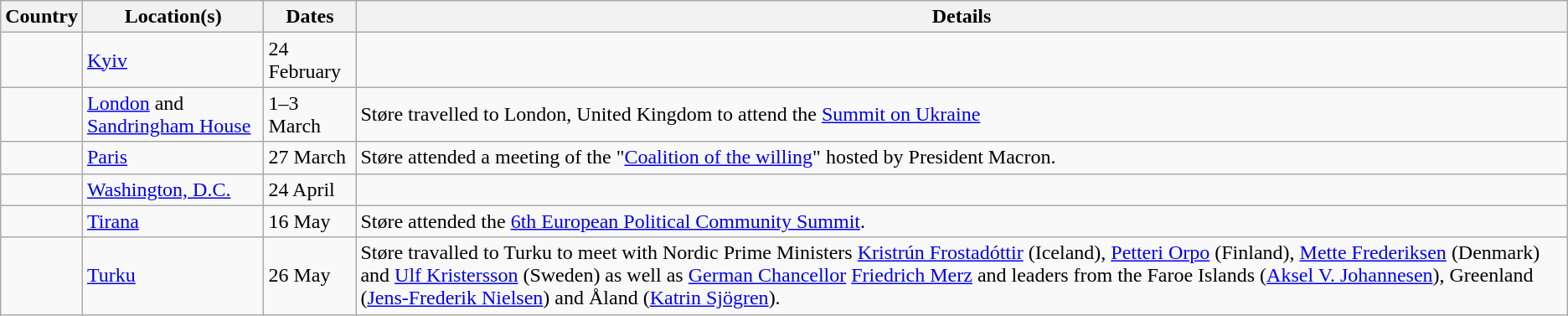<table class="wikitable sortable" border="1">
<tr>
<th>Country</th>
<th>Location(s)</th>
<th>Dates</th>
<th class="unsortable">Details</th>
</tr>
<tr>
<td></td>
<td><a href='#'>Kyiv</a></td>
<td>24 February</td>
<td></td>
</tr>
<tr>
<td></td>
<td><a href='#'>London</a> and <a href='#'>Sandringham House</a></td>
<td>1–3 March</td>
<td>Støre travelled to London, United Kingdom to attend the <a href='#'>Summit on Ukraine</a></td>
</tr>
<tr>
<td></td>
<td><a href='#'>Paris</a></td>
<td>27 March</td>
<td>Støre attended a meeting of the "<a href='#'>Coalition of the willing</a>" hosted by President Macron.</td>
</tr>
<tr>
<td></td>
<td><a href='#'>Washington, D.C.</a></td>
<td>24 April</td>
<td></td>
</tr>
<tr>
<td></td>
<td><a href='#'>Tirana</a></td>
<td>16 May</td>
<td>Støre attended the <a href='#'>6th European Political Community Summit</a>.</td>
</tr>
<tr>
<td></td>
<td><a href='#'>Turku</a></td>
<td>26 May</td>
<td>Støre travalled to Turku to meet with Nordic Prime Ministers <a href='#'>Kristrún Frostadóttir</a> (Iceland), <a href='#'>Petteri Orpo</a> (Finland), <a href='#'>Mette Frederiksen</a> (Denmark) and <a href='#'>Ulf Kristersson</a> (Sweden) as well as <a href='#'>German Chancellor</a> <a href='#'>Friedrich Merz</a> and leaders from the Faroe Islands (<a href='#'>Aksel V. Johannesen</a>), Greenland (<a href='#'>Jens-Frederik Nielsen</a>) and Åland (<a href='#'>Katrin Sjögren</a>).</td>
</tr>
</table>
